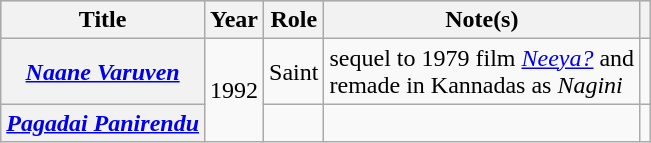<table class="wikitable sortable plainrowheaders">
<tr style="background:#ccc; text-align:center;">
<th scope="col">Title</th>
<th scope="col">Year</th>
<th scope="col">Role</th>
<th scope="col">Note(s)</th>
<th scope="col" class="unsortable"></th>
</tr>
<tr>
<th scope="row"><em><a href='#'>Naane Varuven</a></em></th>
<td rowspan=2>1992</td>
<td>Saint</td>
<td>sequel to 1979 film <em><a href='#'>Neeya?</a></em> and <br> remade in Kannadas as <em>Nagini</em></td>
<td></td>
</tr>
<tr>
<th scope="row"><em><a href='#'>Pagadai Panirendu</a></em></th>
<td></td>
<td></td>
<td></td>
</tr>
</table>
